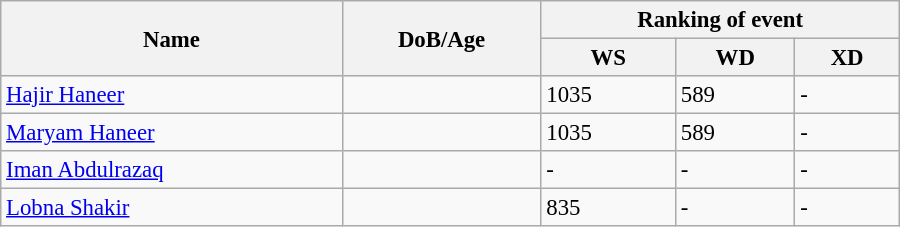<table class="wikitable" style="width:600px; font-size:95%;">
<tr>
<th rowspan="2" align="left">Name</th>
<th rowspan="2" align="left">DoB/Age</th>
<th colspan="3" align="center">Ranking of event</th>
</tr>
<tr>
<th align="center">WS</th>
<th>WD</th>
<th align="center">XD</th>
</tr>
<tr>
<td><a href='#'>Hajir Haneer</a></td>
<td></td>
<td>1035</td>
<td>589</td>
<td>-</td>
</tr>
<tr>
<td><a href='#'>Maryam Haneer</a></td>
<td></td>
<td>1035</td>
<td>589</td>
<td>-</td>
</tr>
<tr>
<td><a href='#'>Iman Abdulrazaq</a></td>
<td></td>
<td>-</td>
<td>-</td>
<td>-</td>
</tr>
<tr>
<td><a href='#'>Lobna Shakir</a></td>
<td></td>
<td>835</td>
<td>-</td>
<td>-</td>
</tr>
</table>
